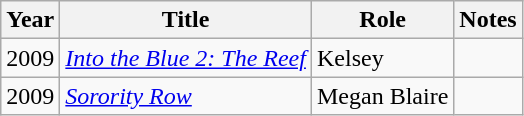<table class="wikitable">
<tr>
<th>Year</th>
<th>Title</th>
<th>Role</th>
<th>Notes</th>
</tr>
<tr>
<td>2009</td>
<td><em><a href='#'>Into the Blue 2: The Reef</a></em></td>
<td>Kelsey</td>
<td></td>
</tr>
<tr>
<td>2009</td>
<td><em><a href='#'>Sorority Row</a></em></td>
<td>Megan Blaire</td>
<td></td>
</tr>
</table>
